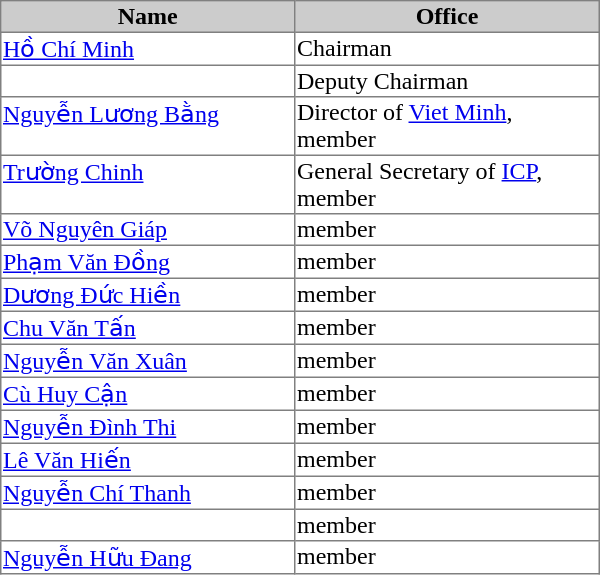<table border="1" style="width:400px; border-collapse: collapse;">
<tr>
<th bgcolor=#cccccc>Name</th>
<th bgcolor=#cccccc>Office</th>
</tr>
<tr valign=top style="width:200px">
<td><a href='#'>Hồ Chí Minh</a></td>
<td style="width:100px">Chairman</td>
</tr>
<tr valign=top style="width:200px">
<td></td>
<td style="width:100px">Deputy Chairman</td>
</tr>
<tr valign=top style="width:200px">
<td><a href='#'>Nguyễn Lương Bằng</a></td>
<td style="width:100px">Director of <a href='#'>Viet Minh</a>, member</td>
</tr>
<tr valign=top style="width:200px">
<td><a href='#'>Trường Chinh</a></td>
<td style="width:100px">General Secretary of <a href='#'>ICP</a>, member</td>
</tr>
<tr valign=top style="width:200px">
<td><a href='#'>Võ Nguyên Giáp</a></td>
<td style="width:100px">member</td>
</tr>
<tr valign=top style="width:200px">
<td><a href='#'>Phạm Văn Đồng</a></td>
<td style="width:100px">member</td>
</tr>
<tr valign=top style="width:200px">
<td><a href='#'>Dương Đức Hiền</a></td>
<td style="width:100px">member</td>
</tr>
<tr valign=top style="width:400px">
<td><a href='#'>Chu Văn Tấn</a></td>
<td style="width:200px">member</td>
</tr>
<tr valign=top style="width:400px">
<td><a href='#'>Nguyễn Văn Xuân</a></td>
<td style="width:200px">member</td>
</tr>
<tr valign=top style="width:400px">
<td><a href='#'>Cù Huy Cận</a></td>
<td style="width:200px">member</td>
</tr>
<tr valign=top style="width:400px">
<td><a href='#'>Nguyễn Đình Thi</a></td>
<td style="width:200px">member</td>
</tr>
<tr valign=top style="width:400px">
<td><a href='#'>Lê Văn Hiến</a></td>
<td style="width:200px">member</td>
</tr>
<tr valign=top style="width:400px">
<td><a href='#'>Nguyễn Chí Thanh</a></td>
<td style="width:200px">member</td>
</tr>
<tr valign=top style="width:400px">
<td></td>
<td style="width:200px">member</td>
</tr>
<tr valign=top style="width:400px">
<td><a href='#'>Nguyễn Hữu Đang</a></td>
<td style="width:200px">member</td>
</tr>
</table>
